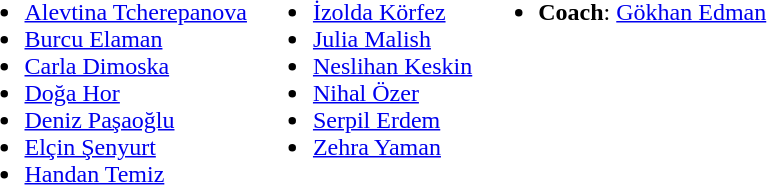<table>
<tr valign="top">
<td><br><ul><li> <a href='#'>Alevtina Tcherepanova</a></li><li> <a href='#'>Burcu Elaman</a></li><li> <a href='#'>Carla Dimoska</a></li><li> <a href='#'>Doğa Hor</a></li><li> <a href='#'>Deniz Paşaoğlu</a></li><li> <a href='#'>Elçin Şenyurt</a></li><li> <a href='#'>Handan Temiz</a></li></ul></td>
<td><br><ul><li> <a href='#'>İzolda Körfez</a></li><li> <a href='#'>Julia Malish</a></li><li> <a href='#'>Neslihan Keskin</a></li><li> <a href='#'>Nihal Özer</a></li><li> <a href='#'>Serpil Erdem</a></li><li> <a href='#'>Zehra Yaman</a></li></ul></td>
<td><br><ul><li><strong>Coach</strong>:  <a href='#'>Gökhan Edman</a></li></ul></td>
</tr>
</table>
